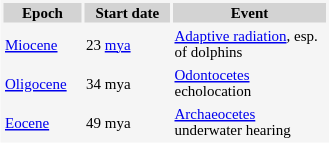<table style="font-size: 10px; background: whitesmoke; float:right;">
<tr style="background:lightgray;">
<th scope="col" style="width: 50px;">Epoch</th>
<th scope="col" style="width: 55px;">Start date</th>
<th scope="col" style="width: 100px;">Event</th>
</tr>
<tr>
<td><a href='#'>Miocene</a></td>
<td>23 <a href='#'>mya</a></td>
<td><a href='#'>Adaptive radiation</a>, esp. of dolphins</td>
</tr>
<tr>
<td><a href='#'>Oligocene</a></td>
<td>34 mya</td>
<td><a href='#'>Odontocetes</a> echolocation</td>
</tr>
<tr>
<td><a href='#'>Eocene</a></td>
<td>49 mya</td>
<td><a href='#'>Archaeocetes</a> underwater hearing</td>
</tr>
</table>
